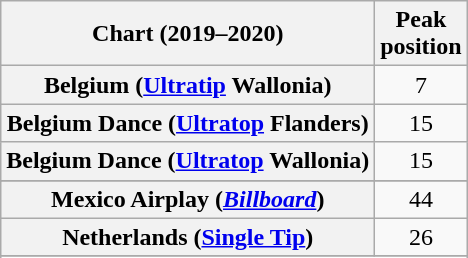<table class="wikitable sortable plainrowheaders" style="text-align:center">
<tr>
<th scope="col">Chart (2019–2020)</th>
<th scope="col">Peak<br>position</th>
</tr>
<tr>
<th scope="row">Belgium (<a href='#'>Ultratip</a> Wallonia)</th>
<td>7</td>
</tr>
<tr>
<th scope="row">Belgium Dance (<a href='#'>Ultratop</a> Flanders)</th>
<td>15</td>
</tr>
<tr>
<th scope="row">Belgium Dance (<a href='#'>Ultratop</a> Wallonia)</th>
<td>15</td>
</tr>
<tr>
</tr>
<tr>
</tr>
<tr>
</tr>
<tr>
<th scope="row">Mexico Airplay (<em><a href='#'>Billboard</a></em>)</th>
<td>44</td>
</tr>
<tr>
<th scope="row">Netherlands (<a href='#'>Single Tip</a>)</th>
<td>26</td>
</tr>
<tr>
</tr>
<tr>
</tr>
<tr>
</tr>
<tr>
</tr>
</table>
